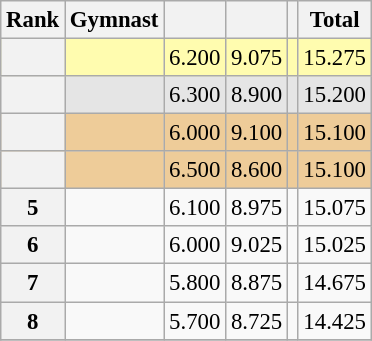<table class="wikitable sortable" style="text-align:center; font-size:95%">
<tr>
<th scope=col>Rank</th>
<th scope=col>Gymnast</th>
<th scope=col></th>
<th scope=col></th>
<th scope=col></th>
<th scope=col>Total</th>
</tr>
<tr bgcolor=fffcaf>
<th scope=row></th>
<td align=left></td>
<td>6.200</td>
<td>9.075</td>
<td></td>
<td>15.275</td>
</tr>
<tr bgcolor=e5e5e5>
<th scope=row></th>
<td align=left></td>
<td>6.300</td>
<td>8.900</td>
<td></td>
<td>15.200</td>
</tr>
<tr bgcolor=eecc99>
<th scope=row></th>
<td align=left></td>
<td>6.000</td>
<td>9.100</td>
<td></td>
<td>15.100</td>
</tr>
<tr bgcolor=eecc99>
<th scope=row></th>
<td align=left></td>
<td>6.500</td>
<td>8.600</td>
<td></td>
<td>15.100</td>
</tr>
<tr>
<th scope=row>5</th>
<td align=left></td>
<td>6.100</td>
<td>8.975</td>
<td></td>
<td>15.075</td>
</tr>
<tr>
<th scope=row>6</th>
<td align=left></td>
<td>6.000</td>
<td>9.025</td>
<td></td>
<td>15.025</td>
</tr>
<tr>
<th scope=row>7</th>
<td align=left></td>
<td>5.800</td>
<td>8.875</td>
<td></td>
<td>14.675</td>
</tr>
<tr>
<th scope=row>8</th>
<td align=left></td>
<td>5.700</td>
<td>8.725</td>
<td></td>
<td>14.425</td>
</tr>
<tr>
</tr>
</table>
